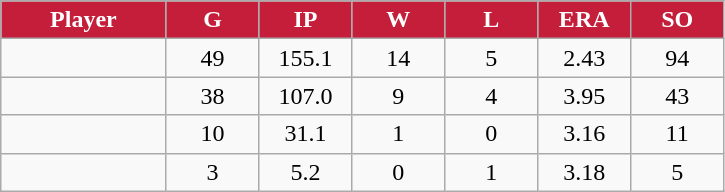<table class="wikitable sortable">
<tr>
<th style="background:#c41e3a;color:white;" width="16%">Player</th>
<th style="background:#c41e3a;color:white;" width="9%">G</th>
<th style="background:#c41e3a;color:white;" width="9%">IP</th>
<th style="background:#c41e3a;color:white;" width="9%">W</th>
<th style="background:#c41e3a;color:white;" width="9%">L</th>
<th style="background:#c41e3a;color:white;" width="9%">ERA</th>
<th style="background:#c41e3a;color:white;" width="9%">SO</th>
</tr>
<tr align="center">
<td></td>
<td>49</td>
<td>155.1</td>
<td>14</td>
<td>5</td>
<td>2.43</td>
<td>94</td>
</tr>
<tr align="center">
<td></td>
<td>38</td>
<td>107.0</td>
<td>9</td>
<td>4</td>
<td>3.95</td>
<td>43</td>
</tr>
<tr align="center">
<td></td>
<td>10</td>
<td>31.1</td>
<td>1</td>
<td>0</td>
<td>3.16</td>
<td>11</td>
</tr>
<tr align="center">
<td></td>
<td>3</td>
<td>5.2</td>
<td>0</td>
<td>1</td>
<td>3.18</td>
<td>5</td>
</tr>
</table>
